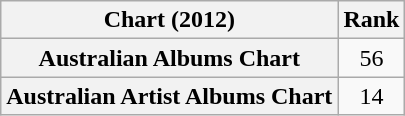<table class="wikitable sortable plainrowheaders" style="text-align:center">
<tr>
<th scope="col">Chart (2012)</th>
<th scope="col">Rank</th>
</tr>
<tr>
<th scope="row">Australian Albums Chart</th>
<td>56</td>
</tr>
<tr>
<th scope="row">Australian Artist Albums Chart</th>
<td>14</td>
</tr>
</table>
